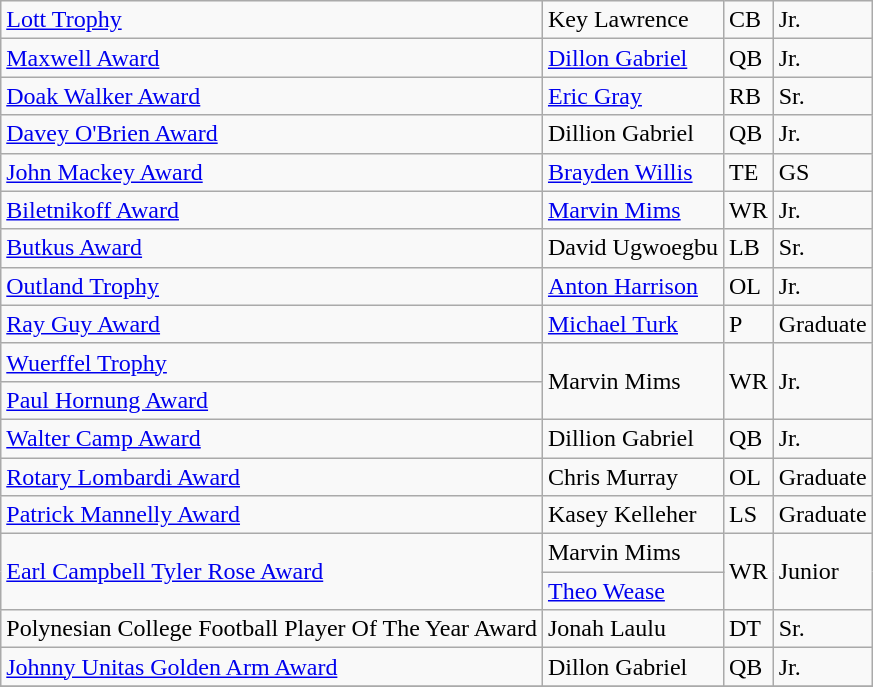<table class="wikitable">
<tr>
<td><a href='#'>Lott Trophy</a></td>
<td>Key Lawrence</td>
<td>CB</td>
<td>Jr.</td>
</tr>
<tr>
<td><a href='#'>Maxwell Award</a></td>
<td><a href='#'>Dillon Gabriel</a></td>
<td>QB</td>
<td> Jr.</td>
</tr>
<tr>
<td><a href='#'>Doak Walker Award</a></td>
<td><a href='#'>Eric Gray</a></td>
<td>RB</td>
<td>Sr.</td>
</tr>
<tr>
<td><a href='#'>Davey O'Brien Award</a></td>
<td>Dillion Gabriel</td>
<td>QB</td>
<td> Jr.</td>
</tr>
<tr>
<td><a href='#'>John Mackey Award</a></td>
<td><a href='#'>Brayden Willis</a></td>
<td>TE</td>
<td>GS</td>
</tr>
<tr>
<td><a href='#'>Biletnikoff Award</a></td>
<td><a href='#'>Marvin Mims</a></td>
<td>WR</td>
<td>Jr.</td>
</tr>
<tr>
<td><a href='#'>Butkus Award</a></td>
<td>David Ugwoegbu</td>
<td>LB</td>
<td>Sr.</td>
</tr>
<tr>
<td><a href='#'>Outland Trophy</a></td>
<td><a href='#'>Anton Harrison</a></td>
<td>OL</td>
<td>Jr.</td>
</tr>
<tr>
<td><a href='#'>Ray Guy Award</a></td>
<td><a href='#'>Michael Turk</a></td>
<td>P</td>
<td> Graduate</td>
</tr>
<tr>
<td><a href='#'>Wuerffel Trophy</a></td>
<td rowspan=2>Marvin Mims</td>
<td rowspan=2>WR</td>
<td rowspan=2>Jr.</td>
</tr>
<tr>
<td><a href='#'>Paul Hornung Award</a></td>
</tr>
<tr>
<td><a href='#'>Walter Camp Award</a></td>
<td>Dillion Gabriel</td>
<td>QB</td>
<td> Jr.</td>
</tr>
<tr>
<td><a href='#'>Rotary Lombardi Award</a></td>
<td>Chris Murray</td>
<td>OL</td>
<td>Graduate</td>
</tr>
<tr>
<td><a href='#'>Patrick Mannelly Award</a></td>
<td>Kasey Kelleher</td>
<td>LS</td>
<td> Graduate</td>
</tr>
<tr>
<td rowspan=2><a href='#'>Earl Campbell Tyler Rose Award</a></td>
<td>Marvin Mims</td>
<td rowspan=2>WR</td>
<td rowspan=2>Junior</td>
</tr>
<tr>
<td><a href='#'>Theo Wease</a></td>
</tr>
<tr>
<td>Polynesian College Football Player Of The Year Award</td>
<td>Jonah Laulu</td>
<td>DT</td>
<td>Sr.</td>
</tr>
<tr>
<td><a href='#'>Johnny Unitas Golden Arm Award</a></td>
<td>Dillon Gabriel</td>
<td>QB</td>
<td> Jr.</td>
</tr>
<tr>
</tr>
</table>
